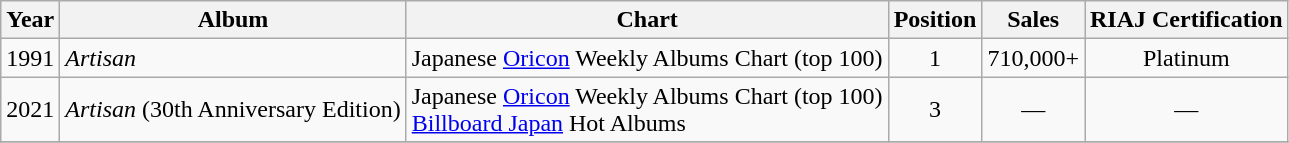<table class="wikitable">
<tr>
<th>Year</th>
<th>Album</th>
<th>Chart</th>
<th>Position</th>
<th>Sales</th>
<th>RIAJ Certification</th>
</tr>
<tr>
<td>1991</td>
<td><em>Artisan</em></td>
<td>Japanese <a href='#'>Oricon</a> Weekly Albums Chart (top 100)</td>
<td align="center">1</td>
<td>710,000+</td>
<td align="center">Platinum</td>
</tr>
<tr>
<td>2021</td>
<td><em>Artisan</em> (30th Anniversary Edition)</td>
<td>Japanese <a href='#'>Oricon</a> Weekly Albums Chart (top 100)<br><a href='#'>Billboard Japan</a> Hot Albums</td>
<td align="center">3</td>
<td align="center">—</td>
<td align="center">—</td>
</tr>
<tr>
</tr>
</table>
